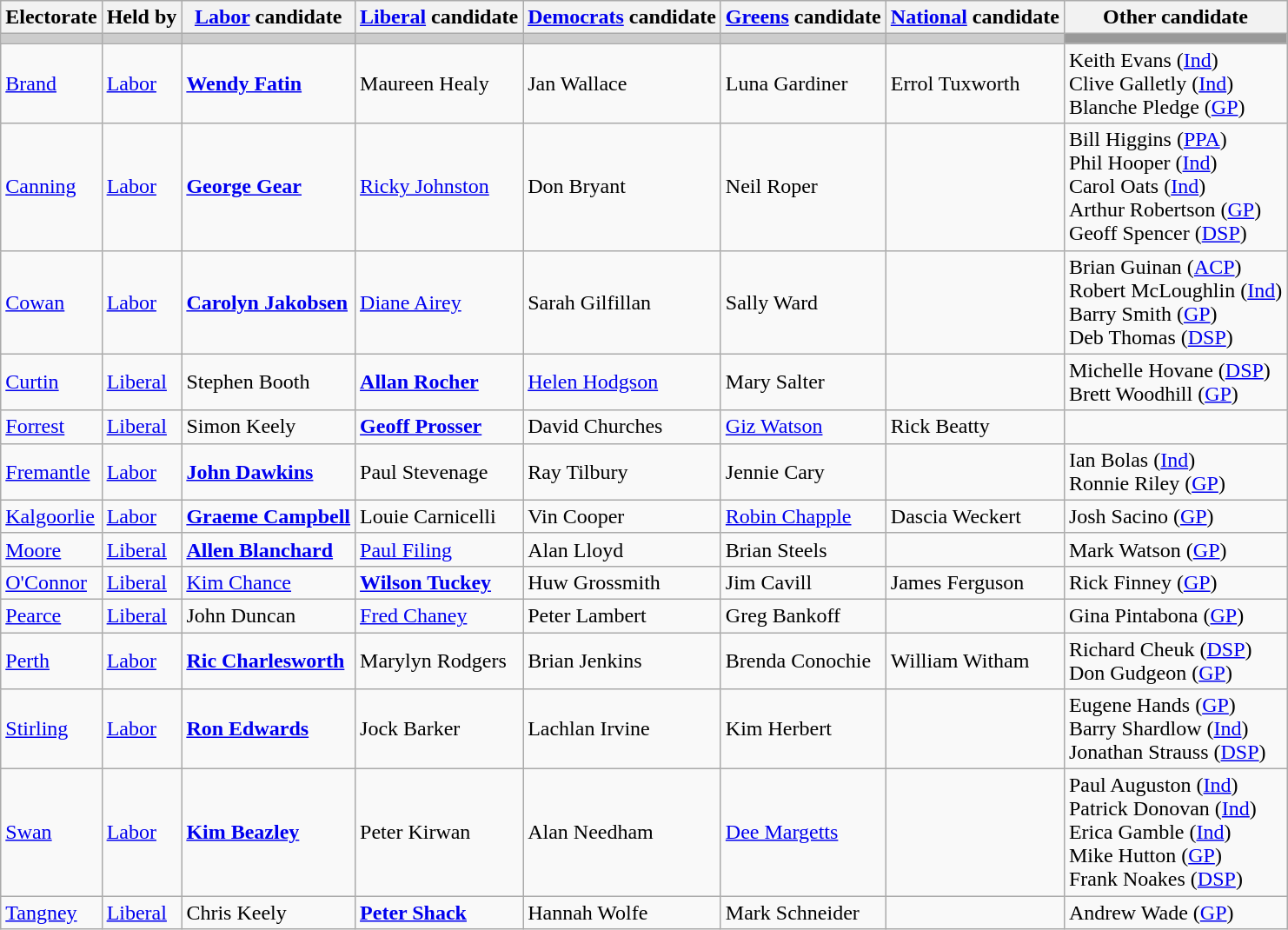<table class="wikitable">
<tr>
<th>Electorate</th>
<th>Held by</th>
<th><a href='#'>Labor</a> candidate</th>
<th><a href='#'>Liberal</a> candidate</th>
<th><a href='#'>Democrats</a> candidate</th>
<th><a href='#'>Greens</a> candidate</th>
<th><a href='#'>National</a> candidate</th>
<th>Other candidate</th>
</tr>
<tr bgcolor="#cccccc">
<td></td>
<td></td>
<td></td>
<td></td>
<td></td>
<td></td>
<td></td>
<td bgcolor="#999999"></td>
</tr>
<tr>
<td><a href='#'>Brand</a></td>
<td><a href='#'>Labor</a></td>
<td><strong><a href='#'>Wendy Fatin</a></strong></td>
<td>Maureen Healy</td>
<td>Jan Wallace</td>
<td>Luna Gardiner</td>
<td>Errol Tuxworth</td>
<td>Keith Evans (<a href='#'>Ind</a>)<br>Clive Galletly (<a href='#'>Ind</a>)<br>Blanche Pledge (<a href='#'>GP</a>)</td>
</tr>
<tr>
<td><a href='#'>Canning</a></td>
<td><a href='#'>Labor</a></td>
<td><strong><a href='#'>George Gear</a></strong></td>
<td><a href='#'>Ricky Johnston</a></td>
<td>Don Bryant</td>
<td>Neil Roper</td>
<td></td>
<td>Bill Higgins (<a href='#'>PPA</a>)<br>Phil Hooper (<a href='#'>Ind</a>)<br>Carol Oats (<a href='#'>Ind</a>)<br>Arthur Robertson (<a href='#'>GP</a>)<br>Geoff Spencer (<a href='#'>DSP</a>)</td>
</tr>
<tr>
<td><a href='#'>Cowan</a></td>
<td><a href='#'>Labor</a></td>
<td><strong><a href='#'>Carolyn Jakobsen</a></strong></td>
<td><a href='#'>Diane Airey</a></td>
<td>Sarah Gilfillan</td>
<td>Sally Ward</td>
<td></td>
<td>Brian Guinan (<a href='#'>ACP</a>)<br>Robert McLoughlin (<a href='#'>Ind</a>)<br>Barry Smith (<a href='#'>GP</a>)<br>Deb Thomas (<a href='#'>DSP</a>)</td>
</tr>
<tr>
<td><a href='#'>Curtin</a></td>
<td><a href='#'>Liberal</a></td>
<td>Stephen Booth</td>
<td><strong><a href='#'>Allan Rocher</a></strong></td>
<td><a href='#'>Helen Hodgson</a></td>
<td>Mary Salter</td>
<td></td>
<td>Michelle Hovane (<a href='#'>DSP</a>)<br>Brett Woodhill (<a href='#'>GP</a>)</td>
</tr>
<tr>
<td><a href='#'>Forrest</a></td>
<td><a href='#'>Liberal</a></td>
<td>Simon Keely</td>
<td><strong><a href='#'>Geoff Prosser</a></strong></td>
<td>David Churches</td>
<td><a href='#'>Giz Watson</a></td>
<td>Rick Beatty</td>
<td></td>
</tr>
<tr>
<td><a href='#'>Fremantle</a></td>
<td><a href='#'>Labor</a></td>
<td><strong><a href='#'>John Dawkins</a></strong></td>
<td>Paul Stevenage</td>
<td>Ray Tilbury</td>
<td>Jennie Cary</td>
<td></td>
<td>Ian Bolas (<a href='#'>Ind</a>)<br>Ronnie Riley (<a href='#'>GP</a>)</td>
</tr>
<tr>
<td><a href='#'>Kalgoorlie</a></td>
<td><a href='#'>Labor</a></td>
<td><strong><a href='#'>Graeme Campbell</a></strong></td>
<td>Louie Carnicelli</td>
<td>Vin Cooper</td>
<td><a href='#'>Robin Chapple</a></td>
<td>Dascia Weckert</td>
<td>Josh Sacino (<a href='#'>GP</a>)</td>
</tr>
<tr>
<td><a href='#'>Moore</a></td>
<td><a href='#'>Liberal</a></td>
<td><strong><a href='#'>Allen Blanchard</a></strong></td>
<td><a href='#'>Paul Filing</a></td>
<td>Alan Lloyd</td>
<td>Brian Steels</td>
<td></td>
<td>Mark Watson (<a href='#'>GP</a>)</td>
</tr>
<tr>
<td><a href='#'>O'Connor</a></td>
<td><a href='#'>Liberal</a></td>
<td><a href='#'>Kim Chance</a></td>
<td><strong><a href='#'>Wilson Tuckey</a></strong></td>
<td>Huw Grossmith</td>
<td>Jim Cavill</td>
<td>James Ferguson</td>
<td>Rick Finney (<a href='#'>GP</a>)</td>
</tr>
<tr>
<td><a href='#'>Pearce</a></td>
<td><a href='#'>Liberal</a></td>
<td>John Duncan</td>
<td><a href='#'>Fred Chaney</a></td>
<td>Peter Lambert</td>
<td>Greg Bankoff</td>
<td></td>
<td>Gina Pintabona (<a href='#'>GP</a>)</td>
</tr>
<tr>
<td><a href='#'>Perth</a></td>
<td><a href='#'>Labor</a></td>
<td><strong><a href='#'>Ric Charlesworth</a></strong></td>
<td>Marylyn Rodgers</td>
<td>Brian Jenkins</td>
<td>Brenda Conochie</td>
<td>William Witham</td>
<td>Richard Cheuk (<a href='#'>DSP</a>)<br>Don Gudgeon (<a href='#'>GP</a>)</td>
</tr>
<tr>
<td><a href='#'>Stirling</a></td>
<td><a href='#'>Labor</a></td>
<td><strong><a href='#'>Ron Edwards</a></strong></td>
<td>Jock Barker</td>
<td>Lachlan Irvine</td>
<td>Kim Herbert</td>
<td></td>
<td>Eugene Hands (<a href='#'>GP</a>)<br>Barry Shardlow (<a href='#'>Ind</a>)<br>Jonathan Strauss (<a href='#'>DSP</a>)</td>
</tr>
<tr>
<td><a href='#'>Swan</a></td>
<td><a href='#'>Labor</a></td>
<td><strong><a href='#'>Kim Beazley</a></strong></td>
<td>Peter Kirwan</td>
<td>Alan Needham</td>
<td><a href='#'>Dee Margetts</a></td>
<td></td>
<td>Paul Auguston (<a href='#'>Ind</a>)<br>Patrick Donovan (<a href='#'>Ind</a>)<br>Erica Gamble (<a href='#'>Ind</a>)<br>Mike Hutton (<a href='#'>GP</a>)<br>Frank Noakes (<a href='#'>DSP</a>)</td>
</tr>
<tr>
<td><a href='#'>Tangney</a></td>
<td><a href='#'>Liberal</a></td>
<td>Chris Keely</td>
<td><strong><a href='#'>Peter Shack</a></strong></td>
<td>Hannah Wolfe</td>
<td>Mark Schneider</td>
<td></td>
<td>Andrew Wade (<a href='#'>GP</a>)</td>
</tr>
</table>
